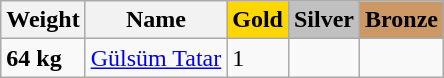<table class="wikitable">
<tr>
<th>Weight</th>
<th>Name</th>
<th style="background-color:gold">Gold</th>
<th style="background-color:silver">Silver</th>
<th style="background-color:#CC9966">Bronze</th>
</tr>
<tr>
<td><strong>64 kg</strong></td>
<td><a href='#'>Gülsüm Tatar</a></td>
<td>1</td>
<td></td>
<td></td>
</tr>
</table>
